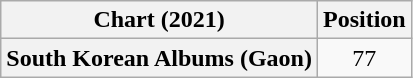<table class="wikitable plainrowheaders" style="text-align:center">
<tr>
<th scope="col">Chart (2021)</th>
<th scope="col">Position</th>
</tr>
<tr>
<th scope="row">South Korean Albums (Gaon)</th>
<td>77</td>
</tr>
</table>
